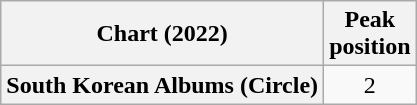<table class="wikitable plainrowheaders" style="text-align:center">
<tr>
<th scope="col">Chart (2022)</th>
<th scope="col">Peak<br>position</th>
</tr>
<tr>
<th scope="row">South Korean Albums (Circle)</th>
<td>2</td>
</tr>
</table>
